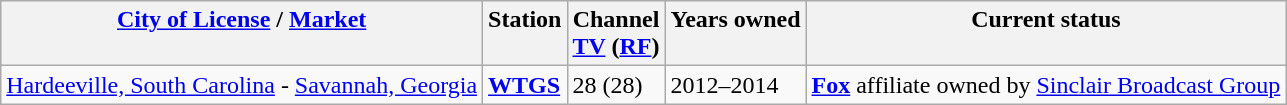<table class="wikitable">
<tr style="vertical-align: top; text-align: left;">
<th><a href='#'>City of License</a> / <a href='#'>Market</a></th>
<th>Station</th>
<th>Channel<br><a href='#'>TV</a> (<a href='#'>RF</a>)</th>
<th>Years owned</th>
<th>Current status</th>
</tr>
<tr style="vertical-align: top; text-align: left;">
<td><a href='#'>Hardeeville, South Carolina</a> - <a href='#'>Savannah, Georgia</a></td>
<td><strong><a href='#'>WTGS</a></strong></td>
<td>28 (28)</td>
<td>2012–2014</td>
<td><strong><a href='#'>Fox</a></strong> affiliate owned by <a href='#'>Sinclair Broadcast Group</a></td>
</tr>
</table>
